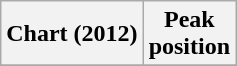<table class="wikitable sortable plainrowheaders" style="text-align:center">
<tr>
<th scope="col">Chart (2012)</th>
<th scope="col">Peak<br>position</th>
</tr>
<tr>
</tr>
</table>
